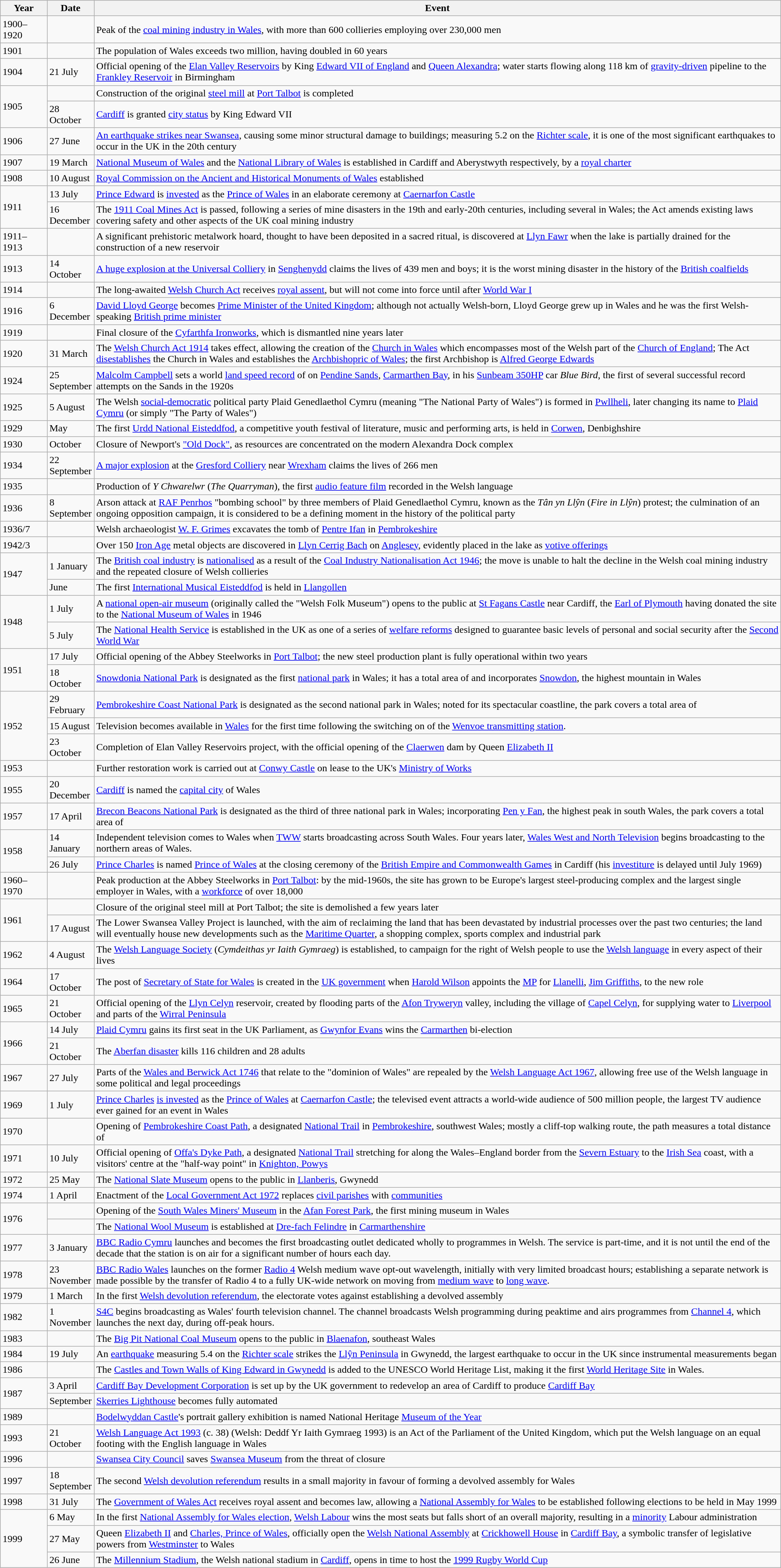<table class="wikitable" width="100%">
<tr>
<th style="width:6%">Year</th>
<th style="width:6%">Date</th>
<th>Event</th>
</tr>
<tr>
<td>1900–1920</td>
<td></td>
<td>Peak of the <a href='#'>coal mining industry in Wales</a>, with more than 600 collieries employing over 230,000 men</td>
</tr>
<tr>
<td>1901</td>
<td></td>
<td>The population of Wales exceeds two million, having doubled in 60 years</td>
</tr>
<tr>
<td>1904</td>
<td>21 July</td>
<td>Official opening of the <a href='#'>Elan Valley Reservoirs</a> by King <a href='#'>Edward VII of England</a> and <a href='#'>Queen Alexandra</a>; water starts flowing along 118 km of <a href='#'>gravity-driven</a> pipeline to the <a href='#'>Frankley Reservoir</a> in Birmingham</td>
</tr>
<tr>
<td rowspan=2>1905</td>
<td></td>
<td>Construction of the original <a href='#'>steel mill</a> at <a href='#'>Port Talbot</a> is completed</td>
</tr>
<tr>
<td>28 October</td>
<td><a href='#'>Cardiff</a> is granted <a href='#'>city status</a> by King Edward VII</td>
</tr>
<tr>
<td>1906</td>
<td>27 June</td>
<td><a href='#'>An earthquake strikes near Swansea</a>, causing some minor structural damage to buildings; measuring 5.2 on the <a href='#'>Richter scale</a>, it is one of the most significant earthquakes to occur in the UK in the 20th century</td>
</tr>
<tr>
<td>1907</td>
<td>19 March</td>
<td><a href='#'>National Museum of Wales</a> and the <a href='#'>National Library of Wales</a> is established in Cardiff and Aberystwyth respectively, by a <a href='#'>royal charter</a></td>
</tr>
<tr>
<td>1908</td>
<td>10 August</td>
<td><a href='#'>Royal Commission on the Ancient and Historical Monuments of Wales</a> established</td>
</tr>
<tr>
<td rowspan=2>1911</td>
<td>13 July</td>
<td><a href='#'>Prince Edward</a> is <a href='#'>invested</a> as the <a href='#'>Prince of Wales</a> in an elaborate ceremony at <a href='#'>Caernarfon Castle</a></td>
</tr>
<tr>
<td>16 December</td>
<td>The <a href='#'>1911 Coal Mines Act</a> is passed, following a series of mine disasters in the 19th and early-20th centuries, including several in Wales; the Act amends existing laws covering safety and other aspects of the UK coal mining industry</td>
</tr>
<tr>
<td>1911–1913</td>
<td></td>
<td>A significant prehistoric metalwork hoard, thought to have been deposited in a sacred ritual, is discovered at <a href='#'>Llyn Fawr</a> when the lake is partially drained for the construction of a new reservoir</td>
</tr>
<tr>
<td>1913</td>
<td>14 October</td>
<td><a href='#'>A huge explosion at the Universal Colliery</a> in <a href='#'>Senghenydd</a> claims the lives of 439 men and boys; it is the worst mining disaster in the history of the <a href='#'>British coalfields</a></td>
</tr>
<tr>
<td>1914</td>
<td></td>
<td>The long-awaited <a href='#'>Welsh Church Act</a> receives <a href='#'>royal assent</a>, but will not come into force until after <a href='#'>World War I</a></td>
</tr>
<tr>
<td>1916</td>
<td>6 December</td>
<td><a href='#'>David Lloyd George</a> becomes <a href='#'>Prime Minister of the United Kingdom</a>; although not actually Welsh-born, Lloyd George grew up in Wales and he was the first Welsh-speaking <a href='#'>British prime minister</a></td>
</tr>
<tr>
<td>1919</td>
<td></td>
<td>Final closure of the <a href='#'>Cyfarthfa Ironworks</a>, which is dismantled nine years later</td>
</tr>
<tr>
<td>1920</td>
<td>31 March</td>
<td>The <a href='#'>Welsh Church Act 1914</a> takes effect, allowing the creation of the <a href='#'>Church in Wales</a> which encompasses most of the Welsh part of the <a href='#'>Church of England</a>; The Act <a href='#'>disestablishes</a> the Church in Wales and establishes the <a href='#'>Archbishopric of Wales</a>; the first Archbishop is <a href='#'>Alfred George Edwards</a></td>
</tr>
<tr>
<td>1924</td>
<td>25 September</td>
<td><a href='#'>Malcolm Campbell</a> sets a world <a href='#'>land speed record</a> of  on <a href='#'>Pendine Sands</a>, <a href='#'>Carmarthen Bay</a>, in his <a href='#'>Sunbeam 350HP</a> car <em>Blue Bird</em>, the first of several successful record attempts on the Sands in the 1920s</td>
</tr>
<tr>
<td>1925</td>
<td>5 August</td>
<td>The Welsh <a href='#'>social-democratic</a> political party Plaid Genedlaethol Cymru (meaning "The National Party of Wales") is formed in <a href='#'>Pwllheli</a>, later changing its name to <a href='#'>Plaid Cymru</a> (or simply "The Party of Wales")</td>
</tr>
<tr>
<td>1929</td>
<td>May</td>
<td>The first <a href='#'>Urdd National Eisteddfod</a>, a competitive youth festival of literature, music and performing arts, is held in <a href='#'>Corwen</a>, Denbighshire</td>
</tr>
<tr>
<td>1930</td>
<td>October</td>
<td>Closure of Newport's <a href='#'>"Old Dock"</a>, as resources are concentrated on the modern Alexandra Dock complex</td>
</tr>
<tr>
<td>1934</td>
<td>22 September</td>
<td><a href='#'>A major explosion</a> at the <a href='#'>Gresford Colliery</a> near <a href='#'>Wrexham</a> claims the lives of 266 men</td>
</tr>
<tr>
<td>1935</td>
<td></td>
<td>Production of <em>Y Chwarelwr</em> (<em>The Quarryman</em>), the first <a href='#'>audio feature film</a> recorded in the Welsh language</td>
</tr>
<tr>
<td>1936</td>
<td>8 September</td>
<td>Arson attack at <a href='#'>RAF Penrhos</a> "bombing school" by three members of Plaid Genedlaethol Cymru, known as the <em>Tân yn Llŷn</em> (<em>Fire in Llŷn</em>) protest; the culmination of an ongoing opposition campaign, it is considered to be a defining moment in the history of the political party</td>
</tr>
<tr>
<td>1936/7</td>
<td></td>
<td>Welsh archaeologist <a href='#'>W. F. Grimes</a> excavates the tomb of <a href='#'>Pentre Ifan</a> in <a href='#'>Pembrokeshire</a></td>
</tr>
<tr>
<td>1942/3</td>
<td></td>
<td>Over 150 <a href='#'>Iron Age</a> metal objects are discovered in <a href='#'>Llyn Cerrig Bach</a> on <a href='#'>Anglesey</a>, evidently placed in the lake as <a href='#'>votive offerings</a></td>
</tr>
<tr>
<td rowspan=2>1947</td>
<td>1 January</td>
<td>The <a href='#'>British coal industry</a> is <a href='#'>nationalised</a> as a result of the <a href='#'>Coal Industry Nationalisation Act 1946</a>; the move is unable to halt the decline in the Welsh coal mining industry and the repeated closure of Welsh collieries</td>
</tr>
<tr>
<td>June</td>
<td>The first <a href='#'>International Musical Eisteddfod</a> is held in <a href='#'>Llangollen</a></td>
</tr>
<tr>
<td rowspan=2>1948</td>
<td>1 July</td>
<td>A <a href='#'>national open-air museum</a> (originally called the "Welsh Folk Museum") opens to the public at <a href='#'>St Fagans Castle</a> near Cardiff, the <a href='#'>Earl of Plymouth</a> having donated the site to the <a href='#'>National Museum of Wales</a> in 1946</td>
</tr>
<tr>
<td>5 July</td>
<td>The <a href='#'>National Health Service</a> is established in the UK as one of a series of <a href='#'>welfare reforms</a> designed to guarantee basic levels of personal and social security after the <a href='#'>Second World War</a></td>
</tr>
<tr>
<td rowspan=2>1951</td>
<td>17 July</td>
<td>Official opening of the Abbey Steelworks in <a href='#'>Port Talbot</a>; the new steel production plant is fully operational within two years</td>
</tr>
<tr>
<td>18 October</td>
<td><a href='#'>Snowdonia National Park</a> is designated as the first <a href='#'>national park</a> in Wales; it has a total area of  and incorporates <a href='#'>Snowdon</a>, the highest mountain in Wales</td>
</tr>
<tr>
<td rowspan=3>1952</td>
<td>29 February</td>
<td><a href='#'>Pembrokeshire Coast National Park</a> is designated as the second national park in Wales; noted for its spectacular coastline, the park covers a total area of </td>
</tr>
<tr>
<td>15 August</td>
<td>Television becomes available in <a href='#'>Wales</a> for the first time following the switching on of the <a href='#'>Wenvoe transmitting station</a>.</td>
</tr>
<tr>
<td>23 October</td>
<td>Completion of Elan Valley Reservoirs project, with the official opening of the <a href='#'>Claerwen</a> dam by Queen <a href='#'>Elizabeth II</a></td>
</tr>
<tr>
<td>1953</td>
<td></td>
<td>Further restoration work is carried out at <a href='#'>Conwy Castle</a> on lease to the UK's <a href='#'>Ministry of Works</a></td>
</tr>
<tr>
<td>1955</td>
<td>20 December</td>
<td><a href='#'>Cardiff</a> is named the <a href='#'>capital city</a> of Wales</td>
</tr>
<tr>
<td>1957</td>
<td>17 April</td>
<td><a href='#'>Brecon Beacons National Park</a> is designated as the third of three national park in Wales; incorporating <a href='#'>Pen y Fan</a>, the highest peak in south Wales, the park covers a total area of </td>
</tr>
<tr>
<td rowspan=2>1958</td>
<td>14 January</td>
<td>Independent television comes to Wales when <a href='#'>TWW</a> starts broadcasting across South Wales. Four years later, <a href='#'>Wales West and North Television</a> begins broadcasting to the northern areas of Wales.</td>
</tr>
<tr>
<td>26 July</td>
<td><a href='#'>Prince Charles</a> is named <a href='#'>Prince of Wales</a> at the closing ceremony of the <a href='#'>British Empire and Commonwealth Games</a> in Cardiff (his <a href='#'>investiture</a> is delayed until July 1969)</td>
</tr>
<tr>
<td>1960–1970</td>
<td></td>
<td>Peak production at the Abbey Steelworks in <a href='#'>Port Talbot</a>: by the mid-1960s, the site has grown to be Europe's largest steel-producing complex and the largest single employer in Wales, with a <a href='#'>workforce</a> of over 18,000</td>
</tr>
<tr>
<td rowspan=2>1961</td>
<td></td>
<td>Closure of the original steel mill at Port Talbot; the site is demolished a few years later</td>
</tr>
<tr>
<td>17 August</td>
<td>The Lower Swansea Valley Project is launched, with the aim of reclaiming the land that has been devastated by industrial processes over the past two centuries; the land will eventually house new developments such as the <a href='#'>Maritime Quarter</a>, a shopping complex, sports complex and industrial park</td>
</tr>
<tr>
<td>1962</td>
<td>4 August</td>
<td>The <a href='#'>Welsh Language Society</a> (<em>Cymdeithas yr Iaith Gymraeg</em>) is established, to campaign for the right of Welsh people to use the <a href='#'>Welsh language</a> in every aspect of their lives</td>
</tr>
<tr>
<td>1964</td>
<td>17 October</td>
<td>The post of <a href='#'>Secretary of State for Wales</a> is created in the <a href='#'>UK government</a> when <a href='#'>Harold Wilson</a> appoints the <a href='#'>MP</a> for <a href='#'>Llanelli</a>, <a href='#'>Jim Griffiths</a>, to the new role</td>
</tr>
<tr>
<td>1965</td>
<td>21 October</td>
<td>Official opening of the <a href='#'>Llyn Celyn</a> reservoir, created by flooding parts of the <a href='#'>Afon Tryweryn</a> valley, including the village of <a href='#'>Capel Celyn</a>, for supplying water to <a href='#'>Liverpool</a> and parts of the <a href='#'>Wirral Peninsula</a></td>
</tr>
<tr>
<td rowspan=2>1966</td>
<td>14 July</td>
<td><a href='#'>Plaid Cymru</a> gains its first seat in the UK Parliament, as <a href='#'>Gwynfor Evans</a> wins the <a href='#'>Carmarthen</a> bi-election</td>
</tr>
<tr>
<td>21 October</td>
<td>The <a href='#'>Aberfan disaster</a> kills 116 children and 28 adults</td>
</tr>
<tr>
<td>1967</td>
<td>27 July</td>
<td>Parts of the <a href='#'>Wales and Berwick Act 1746</a> that relate to the "dominion of Wales" are repealed by the <a href='#'>Welsh Language Act 1967</a>, allowing free use of the Welsh language in some political and legal proceedings</td>
</tr>
<tr>
<td>1969</td>
<td>1 July</td>
<td><a href='#'>Prince Charles</a> <a href='#'>is invested</a> as the <a href='#'>Prince of Wales</a> at <a href='#'>Caernarfon Castle</a>; the televised event attracts a world-wide audience of 500 million people, the largest TV audience ever gained for an event in Wales</td>
</tr>
<tr>
<td>1970</td>
<td></td>
<td>Opening of <a href='#'>Pembrokeshire Coast Path</a>, a designated <a href='#'>National Trail</a> in <a href='#'>Pembrokeshire</a>, southwest Wales; mostly a cliff-top walking route, the path measures a total distance of </td>
</tr>
<tr>
<td>1971</td>
<td>10 July</td>
<td>Official opening of <a href='#'>Offa's Dyke Path</a>, a designated <a href='#'>National Trail</a> stretching for  along the Wales–England border from the <a href='#'>Severn Estuary</a> to the <a href='#'>Irish Sea</a> coast, with a visitors' centre at the "half-way point" in <a href='#'>Knighton, Powys</a></td>
</tr>
<tr>
<td>1972</td>
<td>25 May</td>
<td>The <a href='#'>National Slate Museum</a> opens to the public in <a href='#'>Llanberis</a>, Gwynedd</td>
</tr>
<tr>
<td>1974</td>
<td>1 April</td>
<td>Enactment of the <a href='#'>Local Government Act 1972</a> replaces <a href='#'>civil parishes</a> with <a href='#'>communities</a></td>
</tr>
<tr>
<td rowspan=2>1976</td>
<td></td>
<td>Opening of the <a href='#'>South Wales Miners' Museum</a> in the <a href='#'>Afan Forest Park</a>, the first mining museum in Wales</td>
</tr>
<tr>
<td></td>
<td>The <a href='#'>National Wool Museum</a> is established at <a href='#'>Dre-fach Felindre</a> in <a href='#'>Carmarthenshire</a></td>
</tr>
<tr>
<td>1977</td>
<td>3 January</td>
<td><a href='#'>BBC Radio Cymru</a> launches and becomes the first broadcasting outlet dedicated wholly to programmes in Welsh. The service is part-time, and it is not until the end of the decade that the station is on air for a significant number of hours each day.</td>
</tr>
<tr>
<td>1978</td>
<td>23 November</td>
<td><a href='#'>BBC Radio Wales</a> launches on the former <a href='#'>Radio 4</a> Welsh medium wave opt-out wavelength, initially with very limited broadcast hours; establishing a separate network is made possible by the transfer of Radio 4 to a fully UK-wide network on moving from <a href='#'>medium wave</a> to <a href='#'>long wave</a>.</td>
</tr>
<tr>
<td>1979</td>
<td>1 March</td>
<td>In the first <a href='#'>Welsh devolution referendum</a>, the electorate votes against establishing a devolved assembly</td>
</tr>
<tr>
<td>1982</td>
<td>1 November</td>
<td><a href='#'>S4C</a> begins broadcasting as Wales' fourth television channel. The channel broadcasts Welsh programming during peaktime and airs programmes from <a href='#'>Channel 4</a>, which launches the next day, during off-peak hours.</td>
</tr>
<tr>
<td>1983</td>
<td></td>
<td>The <a href='#'>Big Pit National Coal Museum</a> opens to the public in <a href='#'>Blaenafon</a>, southeast Wales</td>
</tr>
<tr>
<td>1984</td>
<td>19 July</td>
<td>An <a href='#'>earthquake</a> measuring 5.4 on the <a href='#'>Richter scale</a> strikes the <a href='#'>Llŷn Peninsula</a> in Gwynedd, the largest earthquake to occur in the UK since instrumental measurements began</td>
</tr>
<tr>
<td>1986</td>
<td></td>
<td>The <a href='#'>Castles and Town Walls of King Edward in Gwynedd</a> is added to the UNESCO World Heritage List, making it the first <a href='#'>World Heritage Site</a> in Wales.</td>
</tr>
<tr>
<td rowspan=2>1987</td>
<td>3 April</td>
<td><a href='#'>Cardiff Bay Development Corporation</a> is set up by the UK government to redevelop an area of Cardiff to produce <a href='#'>Cardiff Bay</a></td>
</tr>
<tr>
<td>September</td>
<td><a href='#'>Skerries Lighthouse</a> becomes fully automated</td>
</tr>
<tr>
<td>1989</td>
<td></td>
<td><a href='#'>Bodelwyddan Castle</a>'s portrait gallery exhibition is named National Heritage <a href='#'>Museum of the Year</a></td>
</tr>
<tr>
<td>1993</td>
<td>21 October</td>
<td><a href='#'>Welsh Language Act 1993</a> (c. 38) (Welsh: Deddf Yr Iaith Gymraeg 1993) is an Act of the Parliament of the United Kingdom, which put the Welsh language on an equal footing with the English language in Wales</td>
</tr>
<tr>
<td>1996</td>
<td></td>
<td><a href='#'>Swansea City Council</a> saves <a href='#'>Swansea Museum</a> from the threat of closure</td>
</tr>
<tr>
<td>1997</td>
<td>18 September</td>
<td>The second <a href='#'>Welsh devolution referendum</a> results in a small majority in favour of forming a devolved assembly for Wales</td>
</tr>
<tr>
<td>1998</td>
<td>31 July</td>
<td>The <a href='#'>Government of Wales Act</a> receives royal assent and becomes law, allowing a <a href='#'>National Assembly for Wales</a> to be established following elections to be held in May 1999</td>
</tr>
<tr>
<td rowspan=3>1999</td>
<td>6 May</td>
<td>In the first <a href='#'>National Assembly for Wales election</a>, <a href='#'>Welsh Labour</a> wins the most seats but falls short of an overall majority, resulting in a <a href='#'>minority</a> Labour administration</td>
</tr>
<tr>
<td>27 May</td>
<td>Queen <a href='#'>Elizabeth II</a> and <a href='#'>Charles, Prince of Wales</a>, officially open the <a href='#'>Welsh National Assembly</a> at <a href='#'>Crickhowell House</a> in <a href='#'>Cardiff Bay</a>, a symbolic transfer of legislative powers from <a href='#'>Westminster</a> to Wales</td>
</tr>
<tr>
<td>26 June</td>
<td>The <a href='#'>Millennium Stadium</a>, the Welsh national stadium in <a href='#'>Cardiff</a>, opens in time to host the <a href='#'>1999 Rugby World Cup</a></td>
</tr>
</table>
